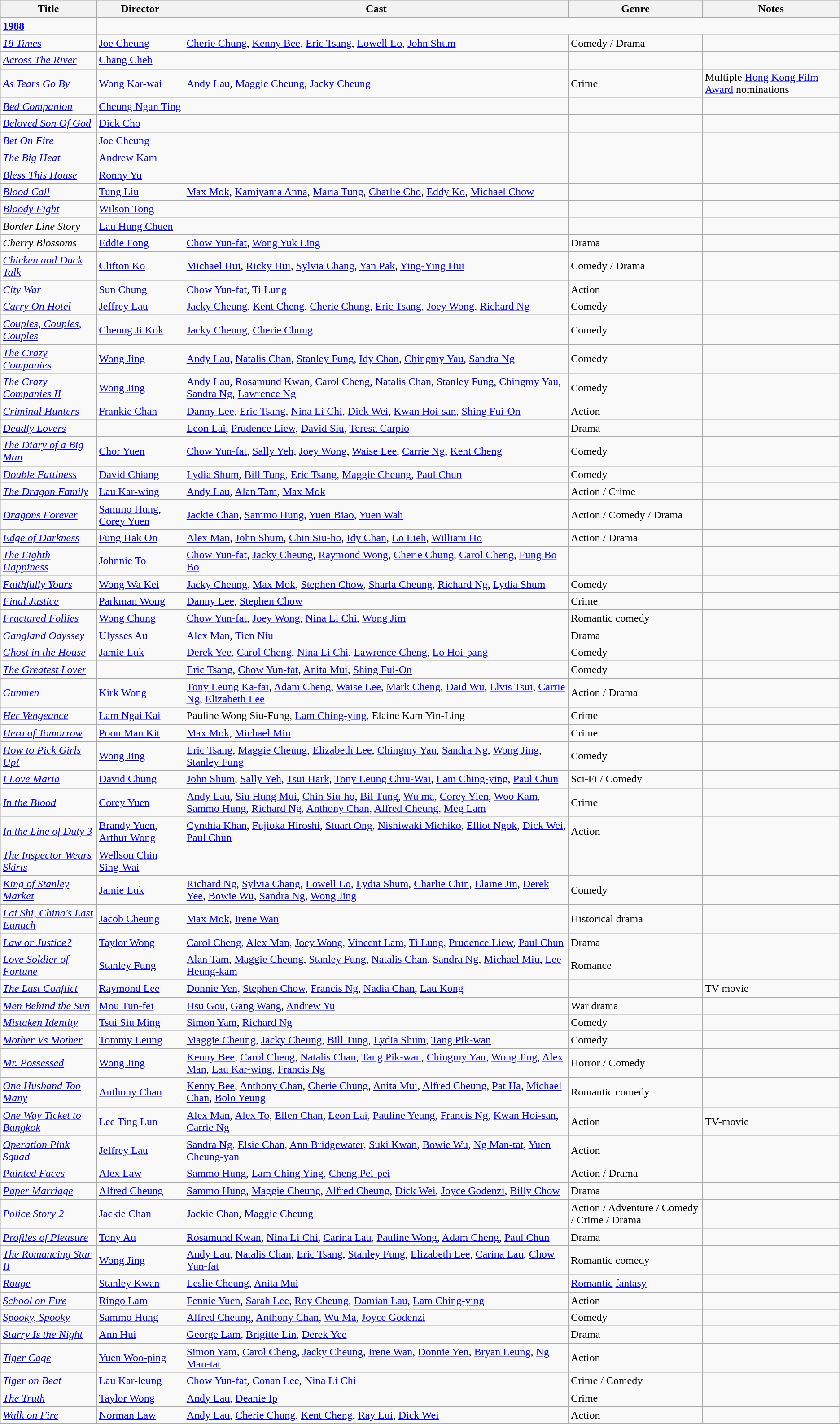<table class="wikitable">
<tr>
<th>Title</th>
<th>Director</th>
<th>Cast</th>
<th>Genre</th>
<th>Notes</th>
</tr>
<tr>
<td><strong><a href='#'>1988</a></strong></td>
</tr>
<tr>
<td><em><a href='#'>18 Times</a></em></td>
<td><a href='#'>Joe Cheung</a></td>
<td><a href='#'>Cherie Chung</a>, <a href='#'>Kenny Bee</a>, <a href='#'>Eric Tsang</a>, <a href='#'>Lowell Lo</a>, <a href='#'>John Shum</a></td>
<td>Comedy / Drama</td>
<td></td>
</tr>
<tr>
<td><em><a href='#'>Across The River</a></em></td>
<td><a href='#'>Chang Cheh</a></td>
<td></td>
<td></td>
<td></td>
</tr>
<tr>
<td><em><a href='#'>As Tears Go By</a></em></td>
<td><a href='#'>Wong Kar-wai</a></td>
<td><a href='#'>Andy Lau</a>, <a href='#'>Maggie Cheung</a>, <a href='#'>Jacky Cheung</a></td>
<td>Crime</td>
<td>Multiple <a href='#'>Hong Kong Film Award</a> nominations</td>
</tr>
<tr>
<td><em><a href='#'>Bed Companion</a></em></td>
<td><a href='#'>Cheung Ngan Ting</a></td>
<td></td>
<td></td>
<td></td>
</tr>
<tr>
<td><em><a href='#'>Beloved Son Of God</a></em></td>
<td><a href='#'>Dick Cho</a></td>
<td></td>
<td></td>
<td></td>
</tr>
<tr>
<td><em><a href='#'>Bet On Fire</a></em></td>
<td><a href='#'>Joe Cheung</a></td>
<td></td>
<td></td>
<td></td>
</tr>
<tr>
<td><em><a href='#'>The Big Heat</a></em></td>
<td><a href='#'>Andrew Kam</a></td>
<td></td>
<td></td>
<td></td>
</tr>
<tr>
<td><em><a href='#'>Bless This House</a></em></td>
<td><a href='#'>Ronny Yu</a></td>
<td></td>
<td></td>
<td></td>
</tr>
<tr>
<td><em><a href='#'>Blood Call</a></em></td>
<td><a href='#'>Tung Liu</a></td>
<td><a href='#'>Max Mok</a>, <a href='#'>Kamiyama Anna</a>, <a href='#'>Maria Tung</a>, <a href='#'>Charlie Cho</a>, <a href='#'>Eddy Ko</a>, <a href='#'>Michael Chow</a></td>
<td></td>
<td></td>
</tr>
<tr>
<td><em><a href='#'>Bloody Fight</a></em></td>
<td><a href='#'>Wilson Tong</a></td>
<td></td>
<td></td>
<td></td>
</tr>
<tr>
<td><em>Border Line Story</em></td>
<td><a href='#'>Lau Hung Chuen</a></td>
<td></td>
<td></td>
<td></td>
</tr>
<tr>
<td><em>Cherry Blossoms</em></td>
<td><a href='#'>Eddie Fong</a></td>
<td><a href='#'>Chow Yun-fat</a>, <a href='#'>Wong Yuk Ling</a></td>
<td>Drama</td>
<td></td>
</tr>
<tr>
<td><em><a href='#'>Chicken and Duck Talk</a></em></td>
<td><a href='#'>Clifton Ko</a></td>
<td><a href='#'>Michael Hui</a>, <a href='#'>Ricky Hui</a>, <a href='#'>Sylvia Chang</a>, <a href='#'>Yan Pak</a>, <a href='#'>Ying-Ying Hui</a></td>
<td>Comedy / Drama</td>
<td></td>
</tr>
<tr>
<td><em><a href='#'>City War</a></em></td>
<td><a href='#'>Sun Chung</a></td>
<td><a href='#'>Chow Yun-fat</a>, <a href='#'>Ti Lung</a></td>
<td>Action</td>
<td></td>
</tr>
<tr>
<td><em><a href='#'>Carry On Hotel</a></em></td>
<td><a href='#'>Jeffrey Lau</a></td>
<td><a href='#'>Jacky Cheung</a>, <a href='#'>Kent Cheng</a>, <a href='#'>Cherie Chung</a>, <a href='#'>Eric Tsang</a>, <a href='#'>Joey Wong</a>, <a href='#'>Richard Ng</a></td>
<td>Comedy</td>
<td></td>
</tr>
<tr>
<td><em><a href='#'>Couples, Couples, Couples</a></em></td>
<td><a href='#'>Cheung Ji Kok</a></td>
<td><a href='#'>Jacky Cheung</a>, <a href='#'>Cherie Chung</a></td>
<td>Comedy</td>
<td></td>
</tr>
<tr>
<td><em><a href='#'>The Crazy Companies</a></em></td>
<td><a href='#'>Wong Jing</a></td>
<td><a href='#'>Andy Lau</a>, <a href='#'>Natalis Chan</a>, <a href='#'>Stanley Fung</a>, <a href='#'>Idy Chan</a>, <a href='#'>Chingmy Yau</a>, <a href='#'>Sandra Ng</a></td>
<td>Comedy</td>
<td></td>
</tr>
<tr>
<td><em><a href='#'>The Crazy Companies II</a></em></td>
<td><a href='#'>Wong Jing</a></td>
<td><a href='#'>Andy Lau</a>, <a href='#'>Rosamund Kwan</a>, <a href='#'>Carol Cheng</a>, <a href='#'>Natalis Chan</a>, <a href='#'>Stanley Fung</a>, <a href='#'>Chingmy Yau</a>, <a href='#'>Sandra Ng</a>, <a href='#'>Lawrence Ng</a></td>
<td>Comedy</td>
<td></td>
</tr>
<tr>
<td><em><a href='#'>Criminal Hunters</a></em></td>
<td><a href='#'>Frankie Chan</a></td>
<td><a href='#'>Danny Lee</a>, <a href='#'>Eric Tsang</a>, <a href='#'>Nina Li Chi</a>, <a href='#'>Dick Wei</a>, <a href='#'>Kwan Hoi-san</a>, <a href='#'>Shing Fui-On</a></td>
<td>Action</td>
<td></td>
</tr>
<tr>
<td><em><a href='#'>Deadly Lovers</a></em></td>
<td></td>
<td><a href='#'>Leon Lai</a>, <a href='#'>Prudence Liew</a>, <a href='#'>David Siu</a>, <a href='#'>Teresa Carpio</a></td>
<td>Drama</td>
<td></td>
</tr>
<tr>
<td><em><a href='#'>The Diary of a Big Man</a></em></td>
<td><a href='#'>Chor Yuen</a></td>
<td><a href='#'>Chow Yun-fat</a>, <a href='#'>Sally Yeh</a>, <a href='#'>Joey Wong</a>, <a href='#'>Waise Lee</a>, <a href='#'>Carrie Ng</a>, <a href='#'>Kent Cheng</a></td>
<td>Comedy</td>
<td></td>
</tr>
<tr>
<td><em><a href='#'>Double Fattiness</a></em></td>
<td><a href='#'>David Chiang</a></td>
<td><a href='#'>Lydia Shum</a>, <a href='#'>Bill Tung</a>, <a href='#'>Eric Tsang</a>, <a href='#'>Maggie Cheung</a>, <a href='#'>Paul Chun</a></td>
<td>Comedy</td>
<td></td>
</tr>
<tr>
<td><em><a href='#'>The Dragon Family</a></em></td>
<td><a href='#'>Lau Kar-wing</a></td>
<td><a href='#'>Andy Lau</a>, <a href='#'>Alan Tam</a>, <a href='#'>Max Mok</a></td>
<td>Action / Crime</td>
<td></td>
</tr>
<tr>
<td><em><a href='#'>Dragons Forever</a></em></td>
<td><a href='#'>Sammo Hung</a>, <a href='#'>Corey Yuen</a></td>
<td><a href='#'>Jackie Chan</a>, <a href='#'>Sammo Hung</a>, <a href='#'>Yuen Biao</a>, <a href='#'>Yuen Wah</a></td>
<td>Action / Comedy / Drama</td>
<td></td>
</tr>
<tr>
<td><em><a href='#'>Edge of Darkness</a></em></td>
<td><a href='#'>Fung Hak On</a></td>
<td><a href='#'>Alex Man</a>, <a href='#'>John Shum</a>, <a href='#'>Chin Siu-ho</a>, <a href='#'>Idy Chan</a>, <a href='#'>Lo Lieh</a>, <a href='#'>William Ho</a></td>
<td>Action / Drama</td>
<td></td>
</tr>
<tr>
<td><em><a href='#'>The Eighth Happiness</a></em></td>
<td><a href='#'>Johnnie To</a></td>
<td><a href='#'>Chow Yun-fat</a>, <a href='#'>Jacky Cheung</a>, <a href='#'>Raymond Wong</a>, <a href='#'>Cherie Chung</a>, <a href='#'>Carol Cheng</a>, <a href='#'>Fung Bo Bo</a></td>
<td></td>
<td></td>
</tr>
<tr>
<td><em><a href='#'>Faithfully Yours</a></em></td>
<td><a href='#'>Wong Wa Kei</a></td>
<td><a href='#'>Jacky Cheung</a>, <a href='#'>Max Mok</a>, <a href='#'>Stephen Chow</a>, <a href='#'>Sharla Cheung</a>, <a href='#'>Richard Ng</a>, <a href='#'>Lydia Shum</a></td>
<td>Comedy</td>
<td></td>
</tr>
<tr>
<td><em><a href='#'>Final Justice</a></em></td>
<td><a href='#'>Parkman Wong</a></td>
<td><a href='#'>Danny Lee</a>, <a href='#'>Stephen Chow</a></td>
<td>Crime</td>
<td></td>
</tr>
<tr>
<td><em><a href='#'>Fractured Follies</a></em></td>
<td><a href='#'>Wong Chung</a></td>
<td><a href='#'>Chow Yun-fat</a>, <a href='#'>Joey Wong</a>, <a href='#'>Nina Li Chi</a>, <a href='#'>Wong Jim</a></td>
<td>Romantic comedy</td>
<td></td>
</tr>
<tr>
<td><em><a href='#'>Gangland Odyssey</a></em></td>
<td><a href='#'>Ulysses Au</a></td>
<td><a href='#'>Alex Man</a>, <a href='#'>Tien Niu</a></td>
<td>Drama</td>
<td></td>
</tr>
<tr>
<td><em><a href='#'>Ghost in the House</a></em></td>
<td><a href='#'>Jamie Luk</a></td>
<td><a href='#'>Derek Yee</a>, <a href='#'>Carol Cheng</a>, <a href='#'>Nina Li Chi</a>, <a href='#'>Lawrence Cheng</a>, <a href='#'>Lo Hoi-pang</a></td>
<td>Comedy</td>
<td></td>
</tr>
<tr>
<td><em><a href='#'>The Greatest Lover</a></em></td>
<td></td>
<td><a href='#'>Eric Tsang</a>, <a href='#'>Chow Yun-fat</a>, <a href='#'>Anita Mui</a>, <a href='#'>Shing Fui-On</a></td>
<td>Comedy</td>
<td></td>
</tr>
<tr>
<td><em><a href='#'>Gunmen</a></em></td>
<td><a href='#'>Kirk Wong</a></td>
<td><a href='#'>Tony Leung Ka-fai</a>, <a href='#'>Adam Cheng</a>, <a href='#'>Waise Lee</a>, <a href='#'>Mark Cheng</a>, <a href='#'>Daid Wu</a>, <a href='#'>Elvis Tsui</a>, <a href='#'>Carrie Ng</a>, <a href='#'>Elizabeth Lee</a></td>
<td>Action / Drama</td>
<td></td>
</tr>
<tr>
<td><em><a href='#'>Her Vengeance</a></em></td>
<td><a href='#'>Lam Ngai Kai</a></td>
<td>Pauline Wong Siu-Fung, <a href='#'>Lam Ching-ying</a>, Elaine Kam Yin-Ling</td>
<td>Crime</td>
<td></td>
</tr>
<tr>
<td><em><a href='#'>Hero of Tomorrow</a></em></td>
<td><a href='#'>Poon Man Kit</a></td>
<td><a href='#'>Max Mok</a>, <a href='#'>Michael Miu</a></td>
<td>Crime</td>
<td></td>
</tr>
<tr>
<td><em><a href='#'>How to Pick Girls Up!</a></em></td>
<td><a href='#'>Wong Jing</a></td>
<td><a href='#'>Eric Tsang</a>, <a href='#'>Maggie Cheung</a>, <a href='#'>Elizabeth Lee</a>, <a href='#'>Chingmy Yau</a>, <a href='#'>Sandra Ng</a>, <a href='#'>Wong Jing</a>, <a href='#'>Stanley Fung</a></td>
<td>Comedy</td>
<td></td>
</tr>
<tr>
<td><em><a href='#'>I Love Maria</a></em></td>
<td><a href='#'>David Chung</a></td>
<td><a href='#'>John Shum</a>, <a href='#'>Sally Yeh</a>, <a href='#'>Tsui Hark</a>, <a href='#'>Tony Leung Chiu-Wai</a>, <a href='#'>Lam Ching-ying</a>, <a href='#'>Paul Chun</a></td>
<td>Sci-Fi / Comedy</td>
<td></td>
</tr>
<tr>
<td><em><a href='#'>In the Blood</a></em></td>
<td><a href='#'>Corey Yuen</a></td>
<td><a href='#'>Andy Lau</a>, <a href='#'>Siu Hung Mui</a>, <a href='#'>Chin Siu-ho</a>, <a href='#'>Bil Tung</a>, <a href='#'>Wu ma</a>, <a href='#'>Corey Yien</a>, <a href='#'>Woo Kam</a>, <a href='#'>Sammo Hung</a>, <a href='#'>Richard Ng</a>, <a href='#'>Anthony Chan</a>, <a href='#'>Alfred Cheung</a>, <a href='#'>Meg Lam</a></td>
<td>Crime</td>
<td></td>
</tr>
<tr>
<td><em><a href='#'>In the Line of Duty 3</a></em></td>
<td><a href='#'>Brandy Yuen</a>, <a href='#'>Arthur Wong</a></td>
<td><a href='#'>Cynthia Khan</a>, <a href='#'>Fujioka Hiroshi</a>, <a href='#'>Stuart Ong</a>, <a href='#'>Nishiwaki Michiko</a>, <a href='#'>Elliot Ngok</a>, <a href='#'>Dick Wei</a>, <a href='#'>Paul Chun</a></td>
<td>Action</td>
<td></td>
</tr>
<tr>
<td><em><a href='#'>The Inspector Wears Skirts</a></em></td>
<td><a href='#'>Wellson Chin Sing-Wai</a></td>
<td></td>
<td></td>
<td></td>
</tr>
<tr>
<td><em><a href='#'>King of Stanley Market</a></em></td>
<td><a href='#'>Jamie Luk</a></td>
<td><a href='#'>Richard Ng</a>, <a href='#'>Sylvia Chang</a>, <a href='#'>Lowell Lo</a>, <a href='#'>Lydia Shum</a>, <a href='#'>Charlie Chin</a>, <a href='#'>Elaine Jin</a>, <a href='#'>Derek Yee</a>, <a href='#'>Bowie Wu</a>, <a href='#'>Sandra Ng</a>, <a href='#'>Wong Jing</a></td>
<td>Comedy</td>
<td></td>
</tr>
<tr>
<td><em><a href='#'>Lai Shi, China's Last Eunuch</a></em></td>
<td><a href='#'>Jacob Cheung</a></td>
<td><a href='#'>Max Mok</a>, <a href='#'>Irene Wan</a></td>
<td>Historical drama</td>
<td></td>
</tr>
<tr>
<td><em><a href='#'>Law or Justice?</a></em></td>
<td><a href='#'>Taylor Wong</a></td>
<td><a href='#'>Carol Cheng</a>, <a href='#'>Alex Man</a>, <a href='#'>Joey Wong</a>, <a href='#'>Vincent Lam</a>, <a href='#'>Ti Lung</a>, <a href='#'>Prudence Liew</a>, <a href='#'>Paul Chun</a></td>
<td>Drama</td>
<td></td>
</tr>
<tr>
<td><em><a href='#'>Love Soldier of Fortune</a></em></td>
<td><a href='#'>Stanley Fung</a></td>
<td><a href='#'>Alan Tam</a>, <a href='#'>Maggie Cheung</a>, <a href='#'>Stanley Fung</a>, <a href='#'>Natalis Chan</a>, <a href='#'>Sandra Ng</a>, <a href='#'>Michael Miu</a>, <a href='#'>Lee Heung-kam</a></td>
<td>Romance</td>
<td></td>
</tr>
<tr>
<td><em><a href='#'>The Last Conflict</a></em></td>
<td><a href='#'>Raymond Lee</a></td>
<td><a href='#'>Donnie Yen</a>, <a href='#'>Stephen Chow</a>, <a href='#'>Francis Ng</a>, <a href='#'>Nadia Chan</a>, <a href='#'>Lau Kong</a></td>
<td></td>
<td>TV movie</td>
</tr>
<tr>
<td><em><a href='#'>Men Behind the Sun</a></em></td>
<td><a href='#'>Mou Tun-fei</a></td>
<td><a href='#'>Hsu Gou</a>, <a href='#'>Gang Wang</a>, <a href='#'>Andrew Yu</a></td>
<td>War drama</td>
<td></td>
</tr>
<tr>
<td><em><a href='#'>Mistaken Identity</a></em></td>
<td><a href='#'>Tsui Siu Ming</a></td>
<td><a href='#'>Simon Yam</a>, <a href='#'>Richard Ng</a></td>
<td>Comedy</td>
<td></td>
</tr>
<tr>
<td><em><a href='#'>Mother Vs Mother</a></em></td>
<td><a href='#'>Tommy Leung</a></td>
<td><a href='#'>Maggie Cheung</a>, <a href='#'>Jacky Cheung</a>, <a href='#'>Bill Tung</a>, <a href='#'>Lydia Shum</a>, <a href='#'>Tang Pik-wan</a></td>
<td>Comedy</td>
<td></td>
</tr>
<tr>
<td><em><a href='#'>Mr. Possessed</a></em></td>
<td><a href='#'>Wong Jing</a></td>
<td><a href='#'>Kenny Bee</a>, <a href='#'>Carol Cheng</a>, <a href='#'>Natalis Chan</a>, <a href='#'>Tang Pik-wan</a>, <a href='#'>Chingmy Yau</a>, <a href='#'>Wong Jing</a>, <a href='#'>Alex Man</a>, <a href='#'>Lau Kar-wing</a>, <a href='#'>Francis Ng</a></td>
<td>Horror / Comedy</td>
<td></td>
</tr>
<tr>
<td><em><a href='#'>One Husband Too Many</a></em></td>
<td><a href='#'>Anthony Chan</a></td>
<td><a href='#'>Kenny Bee</a>, <a href='#'>Anthony Chan</a>, <a href='#'>Cherie Chung</a>, <a href='#'>Anita Mui</a>, <a href='#'>Alfred Cheung</a>, <a href='#'>Pat Ha</a>, <a href='#'>Michael Chan</a>, <a href='#'>Bolo Yeung</a></td>
<td>Romantic comedy</td>
<td></td>
</tr>
<tr>
<td><em><a href='#'>One Way Ticket to Bangkok</a></em></td>
<td><a href='#'>Lee Ting Lun</a></td>
<td><a href='#'>Alex Man</a>, <a href='#'>Alex To</a>, <a href='#'>Ellen Chan</a>, <a href='#'>Leon Lai</a>, <a href='#'>Pauline Yeung</a>, <a href='#'>Francis Ng</a>, <a href='#'>Kwan Hoi-san</a>, <a href='#'>Carrie Ng</a></td>
<td>Action</td>
<td>TV-movie</td>
</tr>
<tr>
<td><em><a href='#'>Operation Pink Squad</a></em></td>
<td><a href='#'>Jeffrey Lau</a></td>
<td><a href='#'>Sandra Ng</a>, <a href='#'>Elsie Chan</a>, <a href='#'>Ann Bridgewater</a>, <a href='#'>Suki Kwan</a>, <a href='#'>Bowie Wu</a>, <a href='#'>Ng Man-tat</a>, <a href='#'>Yuen Cheung-yan</a></td>
<td>Action</td>
<td></td>
</tr>
<tr>
<td><em><a href='#'>Painted Faces</a></em></td>
<td><a href='#'>Alex Law</a></td>
<td><a href='#'>Sammo Hung</a>, <a href='#'>Lam Ching Ying</a>, <a href='#'>Cheng Pei-pei</a></td>
<td>Action / Drama</td>
<td></td>
</tr>
<tr>
<td><em><a href='#'>Paper Marriage</a></em></td>
<td><a href='#'>Alfred Cheung</a></td>
<td><a href='#'>Sammo Hung</a>, <a href='#'>Maggie Cheung</a>, <a href='#'>Alfred Cheung</a>, <a href='#'>Dick Wei</a>, <a href='#'>Joyce Godenzi</a>, <a href='#'>Billy Chow</a></td>
<td>Drama</td>
<td></td>
</tr>
<tr>
<td><em><a href='#'>Police Story 2</a></em></td>
<td><a href='#'>Jackie Chan</a></td>
<td><a href='#'>Jackie Chan</a>, <a href='#'>Maggie Cheung</a></td>
<td>Action / Adventure / Comedy / Crime / Drama</td>
<td></td>
</tr>
<tr>
<td><em><a href='#'>Profiles of Pleasure</a></em></td>
<td><a href='#'>Tony Au</a></td>
<td><a href='#'>Rosamund Kwan</a>, <a href='#'>Nina Li Chi</a>, <a href='#'>Carina Lau</a>, <a href='#'>Pauline Wong</a>, <a href='#'>Adam Cheng</a>, <a href='#'>Paul Chun</a></td>
<td>Drama</td>
<td></td>
</tr>
<tr>
<td><em><a href='#'>The Romancing Star II</a></em></td>
<td><a href='#'>Wong Jing</a></td>
<td><a href='#'>Andy Lau</a>, <a href='#'>Natalis Chan</a>, <a href='#'>Eric Tsang</a>, <a href='#'>Stanley Fung</a>, <a href='#'>Elizabeth Lee</a>, <a href='#'>Carina Lau</a>, <a href='#'>Chow Yun-fat</a></td>
<td>Romantic comedy</td>
<td></td>
</tr>
<tr>
<td><em><a href='#'>Rouge</a></em></td>
<td><a href='#'>Stanley Kwan</a></td>
<td><a href='#'>Leslie Cheung</a>, <a href='#'>Anita Mui</a></td>
<td><a href='#'>Romantic</a> <a href='#'>fantasy</a></td>
<td></td>
</tr>
<tr>
<td><em><a href='#'>School on Fire</a></em></td>
<td><a href='#'>Ringo Lam</a></td>
<td><a href='#'>Fennie Yuen</a>, <a href='#'>Sarah Lee</a>, <a href='#'>Roy Cheung</a>, <a href='#'>Damian Lau</a>, <a href='#'>Lam Ching-ying</a></td>
<td>Action</td>
<td></td>
</tr>
<tr>
<td><em><a href='#'>Spooky, Spooky</a></em></td>
<td><a href='#'>Sammo Hung</a></td>
<td><a href='#'>Alfred Cheung</a>, <a href='#'>Anthony Chan</a>, <a href='#'>Wu Ma</a>, <a href='#'>Joyce Godenzi</a></td>
<td>Comedy</td>
<td></td>
</tr>
<tr>
<td><em><a href='#'>Starry Is the Night</a></em></td>
<td><a href='#'>Ann Hui</a></td>
<td><a href='#'>George Lam</a>, <a href='#'>Brigitte Lin</a>, <a href='#'>Derek Yee</a></td>
<td>Drama</td>
<td></td>
</tr>
<tr>
<td><em><a href='#'>Tiger Cage</a></em></td>
<td><a href='#'>Yuen Woo-ping</a></td>
<td><a href='#'>Simon Yam</a>, <a href='#'>Carol Cheng</a>, <a href='#'>Jacky Cheung</a>, <a href='#'>Irene Wan</a>, <a href='#'>Donnie Yen</a>, <a href='#'>Bryan Leung</a>, <a href='#'>Ng Man-tat</a></td>
<td>Action</td>
<td></td>
</tr>
<tr>
<td><em><a href='#'>Tiger on Beat</a></em></td>
<td><a href='#'>Lau Kar-leung</a></td>
<td><a href='#'>Chow Yun-fat</a>, <a href='#'>Conan Lee</a>, <a href='#'>Nina Li Chi</a></td>
<td>Crime / Comedy</td>
<td></td>
</tr>
<tr>
<td><em><a href='#'>The Truth</a></em></td>
<td><a href='#'>Taylor Wong</a></td>
<td><a href='#'>Andy Lau</a>, <a href='#'>Deanie Ip</a></td>
<td>Crime</td>
<td></td>
</tr>
<tr>
<td><em><a href='#'>Walk on Fire</a></em></td>
<td><a href='#'>Norman Law</a></td>
<td><a href='#'>Andy Lau</a>, <a href='#'>Cherie Chung</a>, <a href='#'>Kent Cheng</a>, <a href='#'>Ray Lui</a>, <a href='#'>Dick Wei</a></td>
<td>Action</td>
<td></td>
</tr>
</table>
